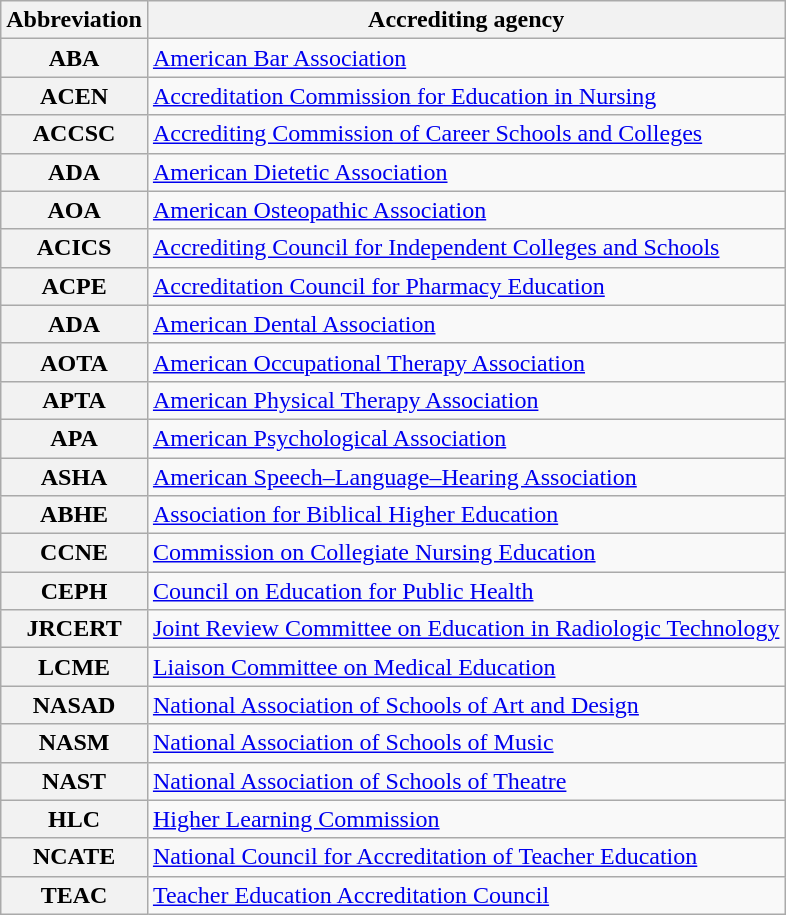<table class="wikitable sortable" style="text-align:left;">
<tr>
<th scope="col" class="unsortable">Abbreviation</th>
<th scope="col" class="unsortable">Accrediting agency</th>
</tr>
<tr>
<th scope="row">ABA</th>
<td><a href='#'>American Bar Association</a></td>
</tr>
<tr>
<th scope="row">ACEN</th>
<td><a href='#'>Accreditation Commission for Education in Nursing</a></td>
</tr>
<tr>
<th scope="row">ACCSC</th>
<td><a href='#'>Accrediting Commission of Career Schools and Colleges</a></td>
</tr>
<tr>
<th scope="row">ADA</th>
<td><a href='#'>American Dietetic Association</a></td>
</tr>
<tr>
<th scope="row">AOA</th>
<td><a href='#'>American Osteopathic Association</a></td>
</tr>
<tr>
<th scope="row">ACICS</th>
<td><a href='#'>Accrediting Council for Independent Colleges and Schools</a></td>
</tr>
<tr>
<th scope="row">ACPE</th>
<td><a href='#'>Accreditation Council for Pharmacy Education</a></td>
</tr>
<tr>
<th scope="row">ADA</th>
<td><a href='#'>American Dental Association</a></td>
</tr>
<tr>
<th scope="row">AOTA</th>
<td><a href='#'>American Occupational Therapy Association</a></td>
</tr>
<tr>
<th scope="row">APTA</th>
<td><a href='#'>American Physical Therapy Association</a></td>
</tr>
<tr>
<th scope="row">APA</th>
<td><a href='#'>American Psychological Association</a></td>
</tr>
<tr>
<th scope="row">ASHA</th>
<td><a href='#'>American Speech–Language–Hearing Association</a></td>
</tr>
<tr>
<th scope="row">ABHE</th>
<td><a href='#'>Association for Biblical Higher Education</a></td>
</tr>
<tr>
<th scope="row">CCNE</th>
<td><a href='#'>Commission on Collegiate Nursing Education</a></td>
</tr>
<tr>
<th scope="row">CEPH</th>
<td><a href='#'>Council on Education for Public Health</a></td>
</tr>
<tr>
<th scope="row">JRCERT</th>
<td><a href='#'>Joint Review Committee on Education in Radiologic Technology</a></td>
</tr>
<tr>
<th scope="row">LCME</th>
<td><a href='#'>Liaison Committee on Medical Education</a></td>
</tr>
<tr>
<th scope="row">NASAD</th>
<td><a href='#'>National Association of Schools of Art and Design</a></td>
</tr>
<tr>
<th scope="row">NASM</th>
<td><a href='#'>National Association of Schools of Music</a></td>
</tr>
<tr>
<th scope="row">NAST</th>
<td><a href='#'>National Association of Schools of Theatre</a></td>
</tr>
<tr>
<th scope="row">HLC</th>
<td><a href='#'>Higher Learning Commission</a></td>
</tr>
<tr>
<th scope="row">NCATE</th>
<td><a href='#'>National Council for Accreditation of Teacher Education</a></td>
</tr>
<tr>
<th scope="row">TEAC</th>
<td><a href='#'>Teacher Education Accreditation Council</a></td>
</tr>
</table>
